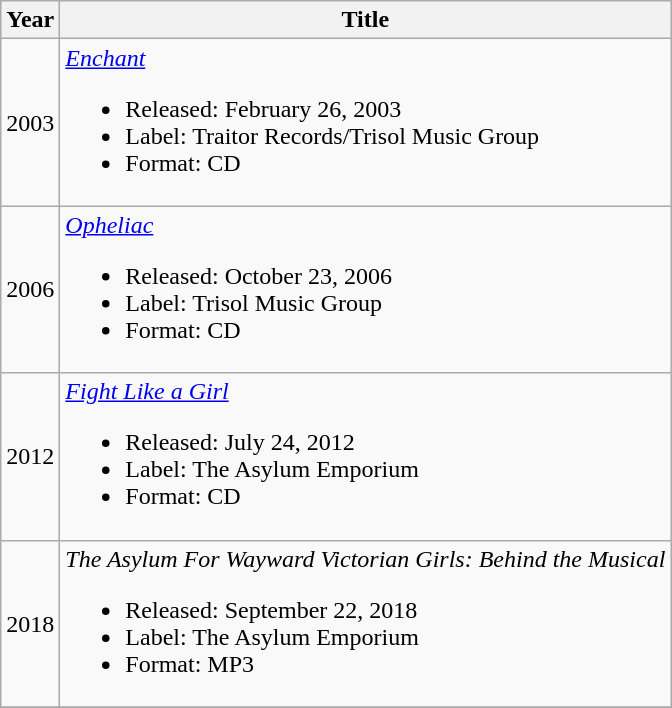<table class="wikitable">
<tr>
<th>Year</th>
<th>Title</th>
</tr>
<tr>
<td>2003</td>
<td><em><a href='#'>Enchant</a></em><br><ul><li>Released: February 26, 2003</li><li>Label: Traitor Records/Trisol Music Group</li><li>Format: CD</li></ul></td>
</tr>
<tr>
<td>2006</td>
<td><em><a href='#'>Opheliac</a></em><br><ul><li>Released: October 23, 2006</li><li>Label: Trisol Music Group</li><li>Format: CD</li></ul></td>
</tr>
<tr>
<td>2012</td>
<td><em><a href='#'>Fight Like a Girl</a></em><br><ul><li>Released: July 24, 2012</li><li>Label: The Asylum Emporium</li><li>Format: CD</li></ul></td>
</tr>
<tr>
<td>2018</td>
<td><em>The Asylum For Wayward Victorian Girls: Behind the Musical</em><br><ul><li>Released: September 22, 2018</li><li>Label: The Asylum Emporium</li><li>Format: MP3</li></ul></td>
</tr>
<tr>
</tr>
</table>
